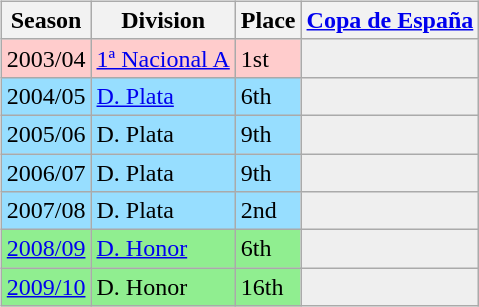<table>
<tr>
<td valign="top" width=0%><br><table class="wikitable">
<tr style="background:#f0f6fa;">
<th><strong>Season</strong></th>
<th><strong>Division</strong></th>
<th><strong>Place</strong></th>
<th><strong><a href='#'>Copa de España</a></strong></th>
</tr>
<tr>
<td style="background:#FFCCCC;">2003/04</td>
<td style="background:#FFCCCC;"><a href='#'>1ª Nacional A</a></td>
<td style="background:#FFCCCC;">1st</td>
<th style="background:#efefef;"></th>
</tr>
<tr>
<td style="background:#97DEFF;">2004/05</td>
<td style="background:#97DEFF;"><a href='#'>D. Plata</a></td>
<td style="background:#97DEFF;">6th</td>
<th style="background:#efefef;"></th>
</tr>
<tr>
<td style="background:#97DEFF;">2005/06</td>
<td style="background:#97DEFF;">D. Plata</td>
<td style="background:#97DEFF;">9th</td>
<th style="background:#efefef;"></th>
</tr>
<tr>
<td style="background:#97DEFF;">2006/07</td>
<td style="background:#97DEFF;">D. Plata</td>
<td style="background:#97DEFF;">9th</td>
<th style="background:#efefef;"></th>
</tr>
<tr>
<td style="background:#97DEFF;">2007/08</td>
<td style="background:#97DEFF;">D. Plata</td>
<td style="background:#97DEFF;">2nd</td>
<th style="background:#efefef;"></th>
</tr>
<tr>
<td style="background:#90EE90;"><a href='#'>2008/09</a></td>
<td style="background:#90EE90;"><a href='#'>D. Honor</a></td>
<td style="background:#90EE90;">6th</td>
<th style="background:#efefef;"></th>
</tr>
<tr>
<td style="background:#90EE90;"><a href='#'>2009/10</a></td>
<td style="background:#90EE90;">D. Honor</td>
<td style="background:#90EE90;">16th</td>
<th style="background:#efefef;"></th>
</tr>
</table>
</td>
</tr>
</table>
